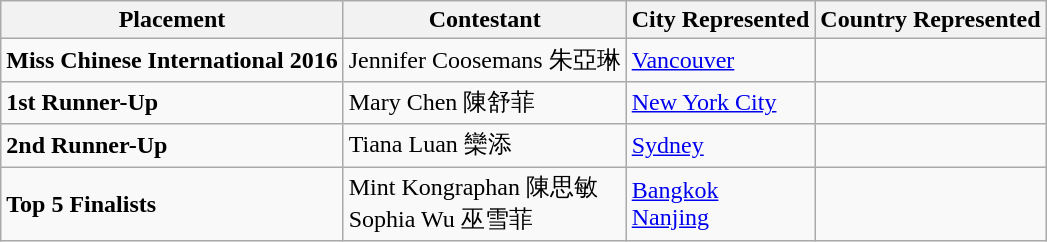<table class="wikitable" border="1">
<tr>
<th>Placement</th>
<th>Contestant</th>
<th>City Represented</th>
<th>Country Represented</th>
</tr>
<tr>
<td><strong>Miss Chinese International 2016</strong></td>
<td>Jennifer Coosemans 朱亞琳</td>
<td><a href='#'>Vancouver</a></td>
<td></td>
</tr>
<tr>
<td><strong>1st Runner-Up</strong></td>
<td>Mary Chen 陳舒菲</td>
<td><a href='#'>New York City</a></td>
<td></td>
</tr>
<tr>
<td><strong>2nd Runner-Up</strong></td>
<td>Tiana Luan 欒添</td>
<td><a href='#'>Sydney</a></td>
<td></td>
</tr>
<tr>
<td><strong>Top 5 Finalists</strong></td>
<td>Mint Kongraphan 陳思敏<br> Sophia Wu 巫雪菲</td>
<td><a href='#'>Bangkok</a><br> <a href='#'>Nanjing</a></td>
<td><br> </td>
</tr>
</table>
